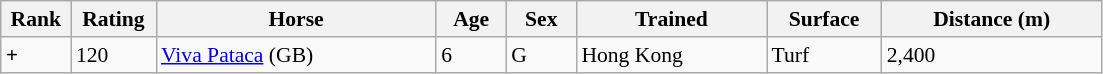<table class="wikitable sortable" style="font-size:90%">
<tr>
<th width="40px">Rank</th>
<th width="50px">Rating</th>
<th width="180px">Horse</th>
<th width="40px">Age</th>
<th width="40px">Sex</th>
<th width="120px">Trained</th>
<th width="70px">Surface</th>
<th width="140px">Distance (m)</th>
</tr>
<tr>
<td><strong>+</strong></td>
<td>120</td>
<td><a href='#'>Viva Pataca</a> (GB)</td>
<td>6</td>
<td>G</td>
<td>Hong Kong</td>
<td>Turf</td>
<td>2,400</td>
</tr>
</table>
